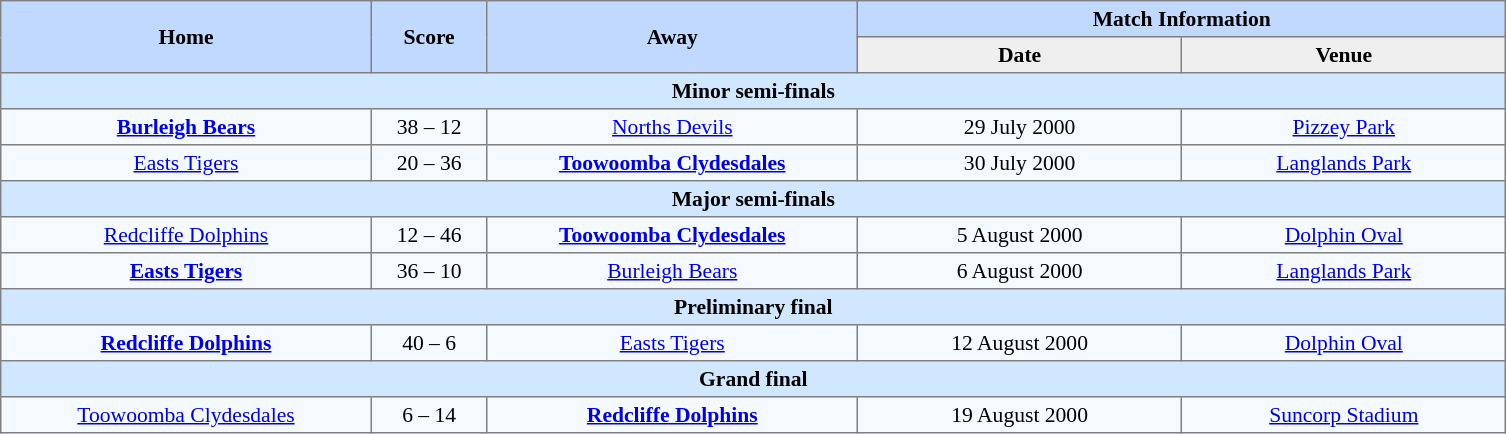<table border=1 style="border-collapse:collapse; font-size:90%; text-align:center;" cellpadding=3 cellspacing=0>
<tr bgcolor=#C1D8FF>
<th rowspan=2 width=16%>Home</th>
<th rowspan=2 width=5%>Score</th>
<th rowspan=2 width=16%>Away</th>
<th colspan=6>Match Information</th>
</tr>
<tr bgcolor=#EFEFEF>
<th width=14%>Date</th>
<th width=14%>Venue</th>
</tr>
<tr bgcolor="#D0E7FF">
<td colspan=7><strong>Minor semi-finals</strong></td>
</tr>
<tr bgcolor=#F5FAFF>
<td> <strong><a href='#'>Burleigh Bears</a></strong></td>
<td>38 – 12</td>
<td> <a href='#'>Norths Devils</a></td>
<td>29 July 2000</td>
<td><a href='#'>Pizzey Park</a></td>
</tr>
<tr bgcolor=#F5FAFF>
<td> <a href='#'>Easts Tigers</a></td>
<td>20 – 36</td>
<td> <strong><a href='#'>Toowoomba Clydesdales</a></strong></td>
<td>30 July 2000</td>
<td><a href='#'>Langlands Park</a></td>
</tr>
<tr bgcolor="#D0E7FF">
<td colspan=7><strong>Major semi-finals</strong></td>
</tr>
<tr bgcolor=#F5FAFF>
<td> <a href='#'>Redcliffe Dolphins</a></td>
<td>12 – 46</td>
<td> <strong><a href='#'>Toowoomba Clydesdales</a></strong></td>
<td>5 August 2000</td>
<td><a href='#'>Dolphin Oval</a></td>
</tr>
<tr bgcolor=#F5FAFF>
<td> <strong><a href='#'>Easts Tigers</a></strong></td>
<td>36 – 10</td>
<td> <a href='#'>Burleigh Bears</a></td>
<td>6 August 2000</td>
<td><a href='#'>Langlands Park</a></td>
</tr>
<tr bgcolor="#D0E7FF">
<td colspan=7><strong>Preliminary final</strong></td>
</tr>
<tr bgcolor=#F5FAFF>
<td> <strong><a href='#'>Redcliffe Dolphins</a></strong></td>
<td>40 – 6</td>
<td> <a href='#'>Easts Tigers</a></td>
<td>12 August 2000</td>
<td><a href='#'>Dolphin Oval</a></td>
</tr>
<tr bgcolor="#D0E7FF">
<td colspan=7><strong>Grand final</strong></td>
</tr>
<tr bgcolor=#F5FAFF>
<td> <a href='#'>Toowoomba Clydesdales</a></td>
<td>6 – 14</td>
<td> <strong><a href='#'>Redcliffe Dolphins</a></strong></td>
<td>19 August 2000</td>
<td><a href='#'>Suncorp Stadium</a></td>
</tr>
</table>
